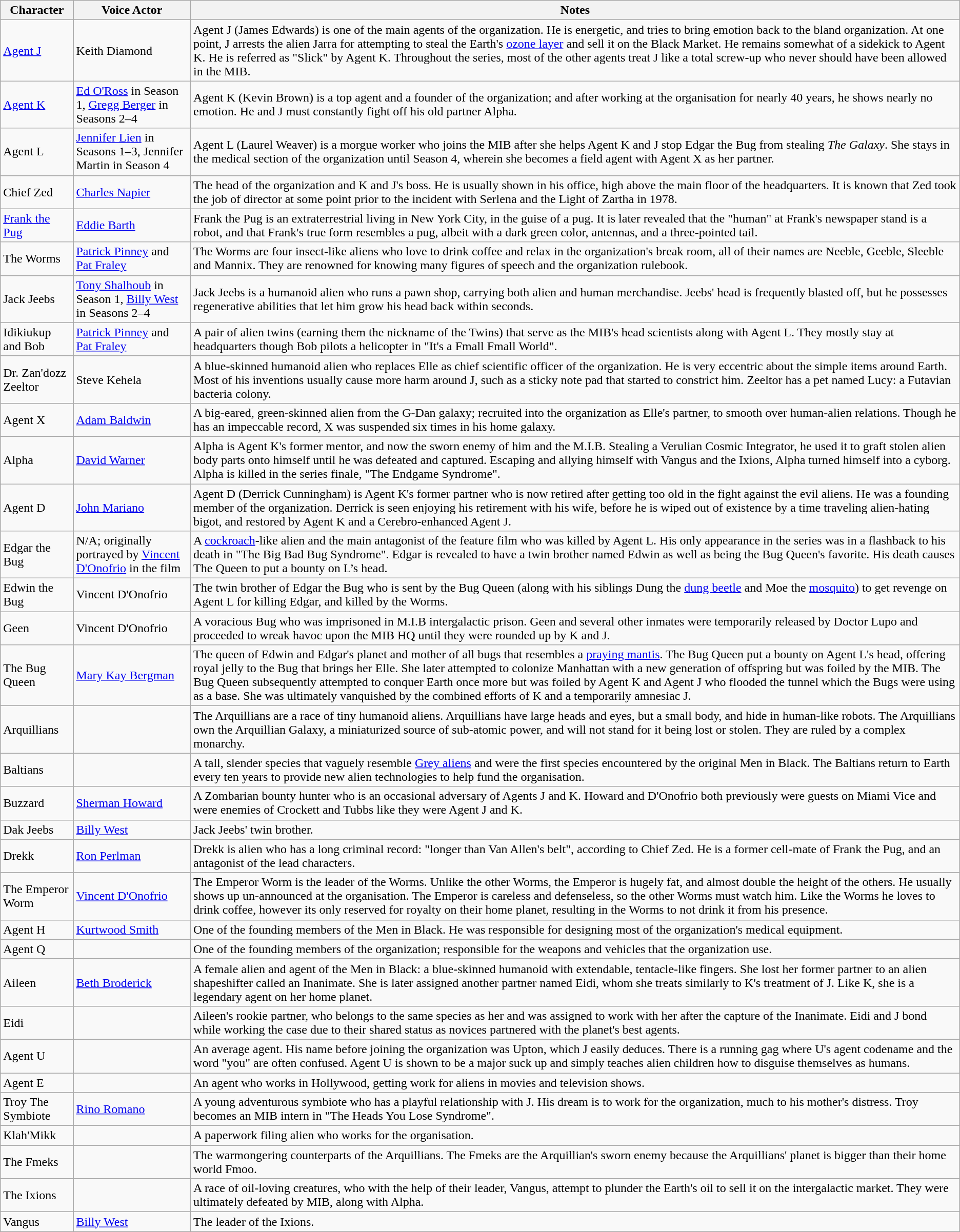<table class="wikitable sortable">
<tr>
<th>Character</th>
<th>Voice Actor</th>
<th>Notes</th>
</tr>
<tr>
<td><a href='#'>Agent J</a></td>
<td>Keith Diamond</td>
<td>Agent J (James Edwards) is one of the main agents of the organization. He is energetic, and tries to bring emotion back to the bland organization. At one point, J arrests the alien Jarra for attempting to steal the Earth's <a href='#'>ozone layer</a> and sell it on the Black Market. He remains somewhat of a sidekick to Agent K. He is referred as "Slick" by Agent K. Throughout the series, most of the other agents treat J like a total screw-up who never should have been allowed in the MIB.</td>
</tr>
<tr>
<td><a href='#'>Agent K</a></td>
<td><a href='#'>Ed O'Ross</a> in Season 1, <a href='#'>Gregg Berger</a> in Seasons 2–4</td>
<td>Agent K (Kevin Brown) is a top agent and a founder of the organization; and after working at the organisation for nearly 40 years, he shows nearly no emotion. He and J must constantly fight off his old partner Alpha.</td>
</tr>
<tr>
<td>Agent L</td>
<td><a href='#'>Jennifer Lien</a> in Seasons 1–3, Jennifer Martin in Season 4</td>
<td>Agent L (Laurel Weaver) is a morgue worker who joins the MIB after she helps Agent K and J stop Edgar the Bug from stealing <em>The Galaxy</em>. She stays in the medical section of the organization until Season 4, wherein she becomes a field agent with Agent X as her partner.</td>
</tr>
<tr>
<td>Chief Zed</td>
<td><a href='#'>Charles Napier</a></td>
<td>The head of the organization and K and J's boss. He is usually shown in his office, high above the main floor of the headquarters. It is known that Zed took the job of director at some point prior to the incident with Serlena and the Light of Zartha in 1978.</td>
</tr>
<tr>
<td><a href='#'>Frank the Pug</a></td>
<td><a href='#'>Eddie Barth</a></td>
<td>Frank the Pug is an extraterrestrial living in New York City, in the guise of a pug. It is later revealed that the "human" at Frank's newspaper stand is a robot, and that Frank's true form resembles a pug, albeit with a dark green color, antennas, and a three-pointed tail.</td>
</tr>
<tr>
<td>The Worms</td>
<td><a href='#'>Patrick Pinney</a> and <a href='#'>Pat Fraley</a></td>
<td>The Worms are four insect-like aliens who love to drink coffee and relax in the organization's break room, all of their names are Neeble, Geeble, Sleeble and Mannix. They are renowned for knowing many figures of speech and the organization rulebook.</td>
</tr>
<tr>
<td>Jack Jeebs</td>
<td><a href='#'>Tony Shalhoub</a> in Season 1, <a href='#'>Billy West</a> in Seasons 2–4</td>
<td>Jack Jeebs is a humanoid alien who runs a pawn shop, carrying both alien and human merchandise. Jeebs' head is frequently blasted off, but he possesses regenerative abilities that let him grow his head back within seconds.</td>
</tr>
<tr>
<td>Idikiukup and Bob</td>
<td><a href='#'>Patrick Pinney</a> and <a href='#'>Pat Fraley</a></td>
<td>A pair of alien twins (earning them the nickname of the Twins) that serve as the MIB's head scientists along with Agent L. They mostly stay at headquarters though Bob pilots a helicopter in "It's a Fmall Fmall World".</td>
</tr>
<tr>
<td>Dr. Zan'dozz Zeeltor</td>
<td>Steve Kehela</td>
<td>A blue-skinned humanoid alien who replaces Elle as chief scientific officer of the organization. He is very eccentric about the simple items around Earth. Most of his inventions usually cause more harm around J, such as a sticky note pad that started to constrict him. Zeeltor has a pet named Lucy: a Futavian bacteria colony.</td>
</tr>
<tr>
<td>Agent X</td>
<td><a href='#'>Adam Baldwin</a></td>
<td>A big-eared, green-skinned alien from the G-Dan galaxy; recruited into the organization as Elle's partner, to smooth over human-alien relations. Though he has an impeccable record, X was suspended six times in his home galaxy.</td>
</tr>
<tr>
<td>Alpha</td>
<td><a href='#'>David Warner</a></td>
<td>Alpha is Agent K's former mentor, and now the sworn enemy of him and the M.I.B. Stealing a Verulian Cosmic Integrator, he used it to graft stolen alien body parts onto himself until he was defeated and captured. Escaping and allying himself with Vangus and the Ixions, Alpha turned himself into a cyborg. Alpha is killed in the series finale, "The Endgame Syndrome".</td>
</tr>
<tr>
<td>Agent D</td>
<td><a href='#'>John Mariano</a></td>
<td>Agent D (Derrick Cunningham) is Agent K's former partner who is now retired after getting too old in the fight against the evil aliens. He was a founding member of the organization. Derrick is seen enjoying his retirement with his wife, before he is wiped out of existence by a time traveling alien-hating bigot, and restored by Agent K and a Cerebro-enhanced Agent J.</td>
</tr>
<tr>
<td>Edgar the Bug</td>
<td>N/A; originally portrayed by <a href='#'>Vincent D'Onofrio</a> in the film</td>
<td>A <a href='#'>cockroach</a>-like alien and the main antagonist of the feature film who was killed by Agent L. His only appearance in the series was in a flashback to his death in "The Big Bad Bug Syndrome". Edgar is revealed to have a twin brother named Edwin as well as being the Bug Queen's favorite. His death causes The Queen to put a bounty on L’s head.</td>
</tr>
<tr>
<td>Edwin the Bug</td>
<td>Vincent D'Onofrio</td>
<td>The twin brother of Edgar the Bug who is sent by the Bug Queen (along with his siblings Dung the <a href='#'>dung beetle</a> and Moe the <a href='#'>mosquito</a>) to get revenge on Agent L for killing Edgar, and killed by the Worms.</td>
</tr>
<tr>
<td>Geen</td>
<td>Vincent D'Onofrio</td>
<td>A voracious Bug who was imprisoned in M.I.B intergalactic prison. Geen and several other inmates were temporarily released by Doctor Lupo and proceeded to wreak havoc upon the MIB HQ until they were rounded up by K and J.</td>
</tr>
<tr>
<td>The Bug Queen</td>
<td><a href='#'>Mary Kay Bergman</a></td>
<td>The queen of Edwin and Edgar's planet and mother of all bugs that resembles a <a href='#'>praying mantis</a>. The Bug Queen put a bounty on Agent L's head, offering royal jelly to the Bug that brings her Elle. She later attempted to colonize Manhattan with a new generation of offspring but was foiled by the MIB. The Bug Queen subsequently attempted to conquer Earth once more but was foiled by Agent K and Agent J who flooded the tunnel which the Bugs were using as a base. She was ultimately vanquished by the combined efforts of K and a temporarily amnesiac J.</td>
</tr>
<tr>
<td>Arquillians</td>
<td></td>
<td>The Arquillians are a race of tiny humanoid aliens. Arquillians have large heads and eyes, but a small body, and hide in human-like robots. The Arquillians own the Arquillian Galaxy, a miniaturized source of sub-atomic power, and will not stand for it being lost or stolen. They are ruled by a complex monarchy.</td>
</tr>
<tr>
<td>Baltians</td>
<td></td>
<td>A tall, slender species that vaguely resemble <a href='#'>Grey aliens</a> and were the first species encountered by the original Men in Black. The Baltians return to Earth every ten years to provide new alien technologies to help fund the organisation.</td>
</tr>
<tr>
<td>Buzzard</td>
<td><a href='#'>Sherman Howard</a></td>
<td>A Zombarian bounty hunter who is an occasional adversary of Agents J and K. Howard and D'Onofrio both previously were guests on Miami Vice and were enemies of Crockett and Tubbs like they were Agent J and K.</td>
</tr>
<tr>
<td>Dak Jeebs</td>
<td><a href='#'>Billy West</a></td>
<td>Jack Jeebs' twin brother.</td>
</tr>
<tr>
<td>Drekk</td>
<td><a href='#'>Ron Perlman</a></td>
<td>Drekk is alien who has a long criminal record: "longer than Van Allen's belt", according to Chief Zed. He is a former cell-mate of Frank the Pug, and an antagonist of the lead characters.</td>
</tr>
<tr>
<td>The Emperor Worm</td>
<td><a href='#'>Vincent D'Onofrio</a></td>
<td>The Emperor Worm is the leader of the Worms. Unlike the other Worms, the Emperor is hugely fat, and almost double the height of the others. He usually shows up un-announced at the organisation. The Emperor is careless and defenseless, so the other Worms must watch him. Like the Worms he loves to drink coffee, however its only reserved for royalty on their home planet, resulting in the Worms to not drink it from his presence.</td>
</tr>
<tr>
<td>Agent H</td>
<td><a href='#'>Kurtwood Smith</a></td>
<td>One of the founding members of the Men in Black. He was responsible for designing most of the organization's medical equipment.</td>
</tr>
<tr>
<td>Agent Q</td>
<td></td>
<td>One of the founding members of the organization; responsible for the weapons and vehicles that the organization use.</td>
</tr>
<tr>
<td>Aileen</td>
<td><a href='#'>Beth Broderick</a></td>
<td>A female alien and agent of the Men in Black: a blue-skinned humanoid with extendable, tentacle-like fingers. She lost her former partner to an alien shapeshifter called an Inanimate. She is later assigned another partner named Eidi, whom she treats similarly to K's treatment of J. Like K, she is a legendary agent on her home planet.</td>
</tr>
<tr>
<td>Eidi</td>
<td></td>
<td>Aileen's rookie partner, who belongs to the same species as her and was assigned to work with her after the capture of the Inanimate. Eidi and J bond while working the case due to their shared status as novices partnered with the planet's best agents.</td>
</tr>
<tr>
<td>Agent U</td>
<td></td>
<td>An average agent. His name before joining the organization was Upton, which J easily deduces. There is a running gag where U's agent codename and the word "you" are often confused. Agent U is shown to be a major suck up and simply teaches alien children how to disguise themselves as humans.</td>
</tr>
<tr>
<td>Agent E</td>
<td></td>
<td>An agent who works in Hollywood, getting work for aliens in movies and television shows.</td>
</tr>
<tr>
<td>Troy The Symbiote</td>
<td><a href='#'>Rino Romano</a></td>
<td>A young adventurous symbiote who has a playful relationship with J. His dream is to work for the organization, much to his mother's distress. Troy becomes an MIB intern in "The Heads You Lose Syndrome".</td>
</tr>
<tr>
<td>Klah'Mikk</td>
<td></td>
<td>A paperwork filing alien who works for the organisation.</td>
</tr>
<tr>
<td>The Fmeks</td>
<td></td>
<td>The warmongering counterparts of the Arquillians. The Fmeks are the Arquillian's sworn enemy because the Arquillians' planet is bigger than their home world Fmoo.</td>
</tr>
<tr>
<td>The Ixions</td>
<td></td>
<td>A race of oil-loving creatures, who with the help of their leader, Vangus, attempt to plunder the Earth's oil to sell it on the intergalactic market. They were ultimately defeated by MIB, along with Alpha.</td>
</tr>
<tr>
<td>Vangus</td>
<td><a href='#'>Billy West</a></td>
<td>The leader of the Ixions.</td>
</tr>
</table>
